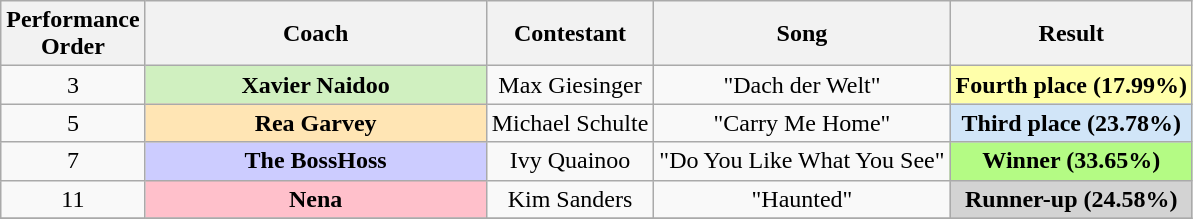<table class="wikitable sortable" style="text-align: center; width: auto;">
<tr class="hintergrundfarbe5">
<th>Performance <br>Order</th>
<th>Coach</th>
<th>Contestant</th>
<th>Song</th>
<th>Result</th>
</tr>
<tr>
<td>3</td>
<th style="background-color:#d0f0c0" width="220px">Xavier Naidoo</th>
<td>Max Giesinger</td>
<td>"Dach der Welt"</td>
<th style="background:#FFFFAA;">Fourth place (17.99%)</th>
</tr>
<tr>
<td>5</td>
<th style="background-color:#ffe5b4" width="220px">Rea Garvey</th>
<td>Michael Schulte</td>
<td>"Carry Me Home"</td>
<th style="background:#d1e5f8;">Third place (23.78%)</th>
</tr>
<tr>
<td>7</td>
<th style="background-color:#ccf" width="220px">The BossHoss</th>
<td>Ivy Quainoo</td>
<td>"Do You Like What You See"</td>
<th style="background:#b4fb84;">Winner (33.65%)</th>
</tr>
<tr>
<td>11</td>
<th style="background-color:pink" width="220px">Nena</th>
<td>Kim Sanders</td>
<td>"Haunted"</td>
<th style="background:lightgrey;">Runner-up (24.58%)</th>
</tr>
<tr>
</tr>
</table>
